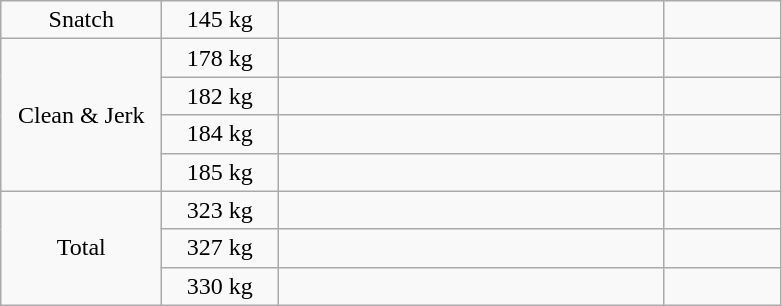<table class = "wikitable" style="text-align:center;">
<tr>
<td width=100>Snatch</td>
<td width=70>145 kg</td>
<td width=250 align=left></td>
<td width=70></td>
</tr>
<tr>
<td rowspan=4>Clean & Jerk</td>
<td>178 kg</td>
<td width=250 align=left></td>
<td></td>
</tr>
<tr>
<td>182 kg</td>
<td width=250 align=left></td>
<td></td>
</tr>
<tr>
<td>184 kg</td>
<td width=250 align=left></td>
<td></td>
</tr>
<tr>
<td>185 kg</td>
<td width=250 align=left></td>
<td></td>
</tr>
<tr>
<td rowspan=3>Total</td>
<td>323 kg</td>
<td width=250 align=left></td>
<td></td>
</tr>
<tr>
<td>327 kg</td>
<td width=250 align=left></td>
<td></td>
</tr>
<tr>
<td>330 kg</td>
<td width=250 align=left></td>
<td></td>
</tr>
</table>
